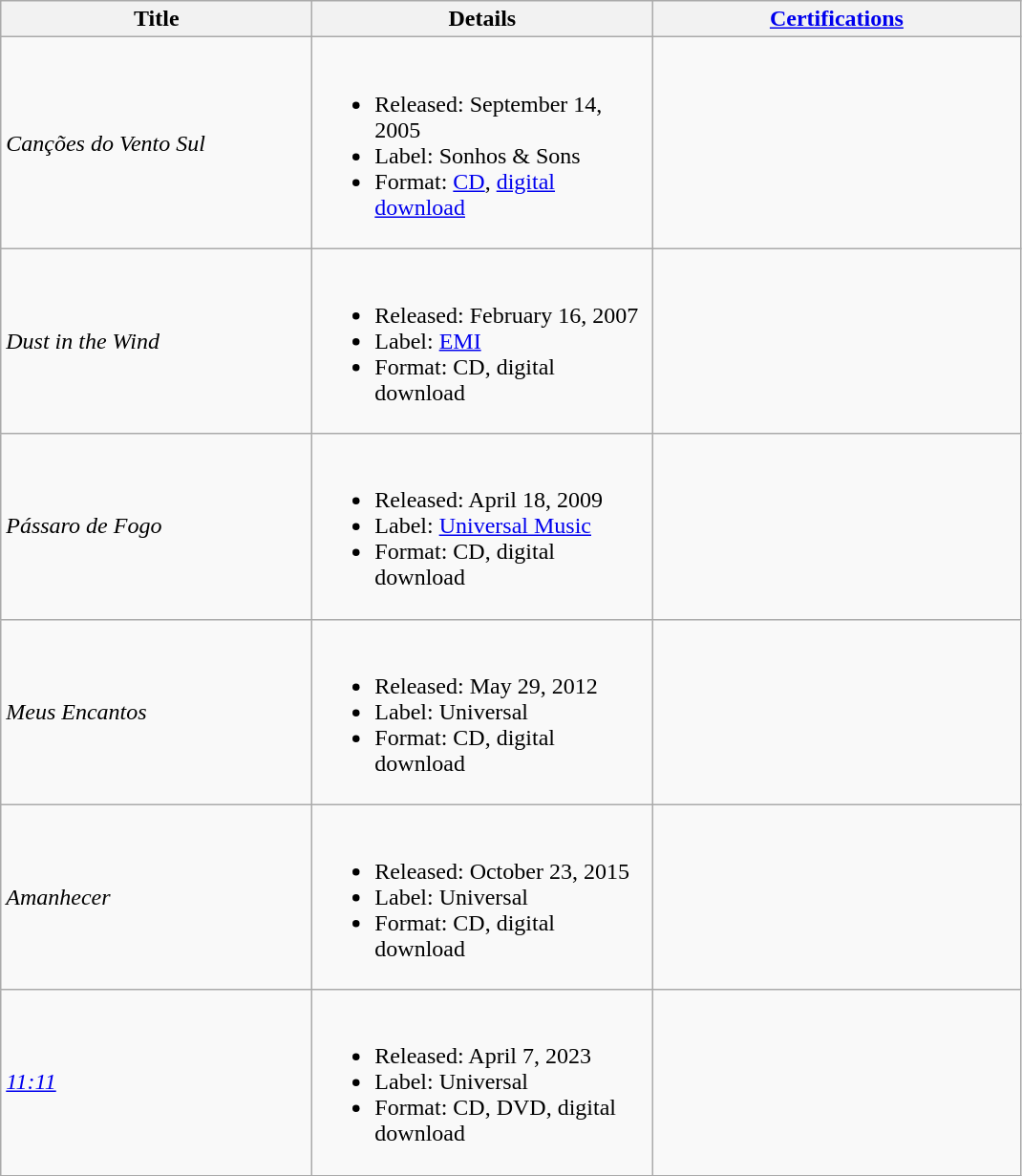<table class="wikitable">
<tr>
<th rowspan="1" style="width:210px">Title</th>
<th rowspan="1" style="width:230px">Details</th>
<th rowspan="1" style="width:250px"><a href='#'>Certifications</a></th>
</tr>
<tr>
<td><em>Canções do Vento Sul</em></td>
<td><br><ul><li>Released: September 14, 2005</li><li>Label: Sonhos & Sons</li><li>Format: <a href='#'>CD</a>, <a href='#'>digital download</a></li></ul></td>
<td></td>
</tr>
<tr>
<td><em>Dust in the Wind</em></td>
<td><br><ul><li>Released: February 16, 2007</li><li>Label: <a href='#'>EMI</a></li><li>Format: CD, digital download</li></ul></td>
<td></td>
</tr>
<tr>
<td><em>Pássaro de Fogo</em></td>
<td><br><ul><li>Released: April 18, 2009</li><li>Label: <a href='#'>Universal Music</a></li><li>Format: CD, digital download</li></ul></td>
<td></td>
</tr>
<tr>
<td><em>Meus Encantos</em></td>
<td><br><ul><li>Released: May 29, 2012</li><li>Label: Universal</li><li>Format: CD, digital download</li></ul></td>
<td></td>
</tr>
<tr>
<td><em>Amanhecer</em></td>
<td><br><ul><li>Released: October 23, 2015</li><li>Label: Universal</li><li>Format: CD, digital download</li></ul></td>
<td></td>
</tr>
<tr>
<td><em><a href='#'>11:11</a></em></td>
<td><br><ul><li>Released: April 7, 2023</li><li>Label: Universal</li><li>Format: CD, DVD, digital download</li></ul></td>
<td></td>
</tr>
</table>
